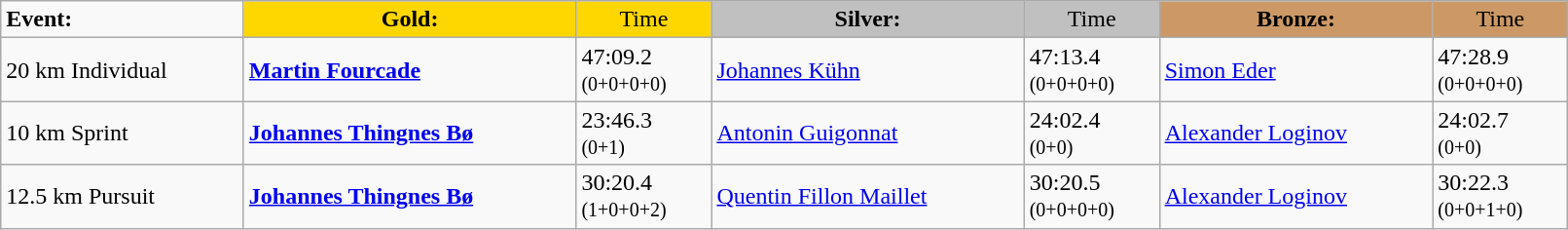<table class="wikitable" width=85%>
<tr>
<td><strong>Event:</strong></td>
<td style="text-align:center;background-color:gold;"><strong>Gold:</strong></td>
<td style="text-align:center;background-color:gold;">Time</td>
<td style="text-align:center;background-color:silver;"><strong>Silver:</strong></td>
<td style="text-align:center;background-color:silver;">Time</td>
<td style="text-align:center;background-color:#CC9966;"><strong>Bronze:</strong></td>
<td style="text-align:center;background-color:#CC9966;">Time</td>
</tr>
<tr>
<td>20 km Individual</td>
<td><strong><a href='#'>Martin Fourcade</a></strong><br><small></small></td>
<td>47:09.2<br><small>(0+0+0+0)</small></td>
<td><a href='#'>Johannes Kühn</a><br><small></small></td>
<td>47:13.4<br><small>(0+0+0+0)</small></td>
<td><a href='#'>Simon Eder</a><br><small></small></td>
<td>47:28.9<br><small>(0+0+0+0)</small></td>
</tr>
<tr>
<td>10 km Sprint</td>
<td><strong><a href='#'>Johannes Thingnes Bø</a></strong><br><small></small></td>
<td>23:46.3<br><small>(0+1)</small></td>
<td><a href='#'>Antonin Guigonnat</a><br><small></small></td>
<td>24:02.4<br><small>(0+0)</small></td>
<td><a href='#'>Alexander Loginov</a><br><small></small></td>
<td>24:02.7<br><small>(0+0)</small></td>
</tr>
<tr>
<td>12.5 km Pursuit</td>
<td><strong><a href='#'>Johannes Thingnes Bø</a></strong><br><small></small></td>
<td>30:20.4<br><small>(1+0+0+2)</small></td>
<td><a href='#'>Quentin Fillon Maillet</a><br><small></small></td>
<td>30:20.5<br><small>(0+0+0+0)</small></td>
<td><a href='#'>Alexander Loginov</a><br><small></small></td>
<td>30:22.3<br><small>(0+0+1+0)</small></td>
</tr>
</table>
